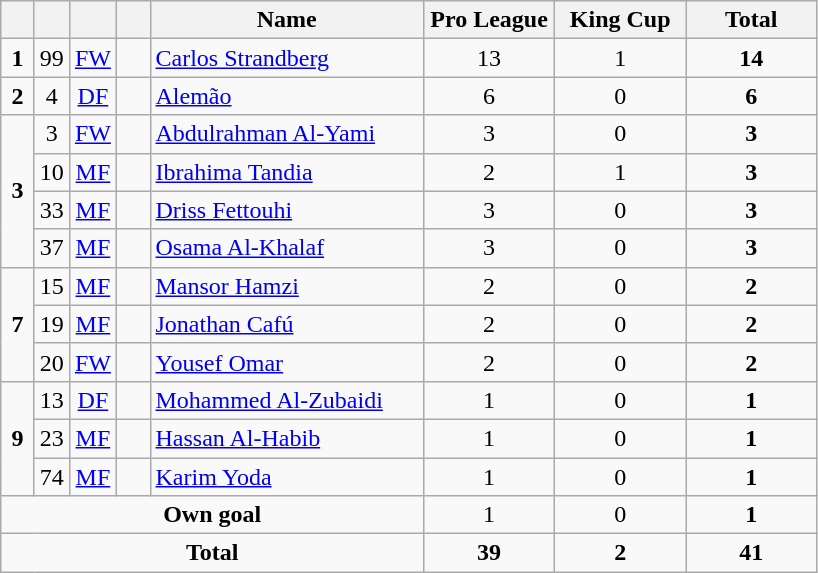<table class="wikitable" style="text-align:center">
<tr>
<th width=15></th>
<th width=15></th>
<th width=15></th>
<th width=15></th>
<th width=175>Name</th>
<th width=80>Pro League</th>
<th width=80>King Cup</th>
<th width=80>Total</th>
</tr>
<tr>
<td><strong>1</strong></td>
<td>99</td>
<td><a href='#'>FW</a></td>
<td></td>
<td align=left><a href='#'>Carlos Strandberg</a></td>
<td>13</td>
<td>1</td>
<td><strong>14</strong></td>
</tr>
<tr>
<td><strong>2</strong></td>
<td>4</td>
<td><a href='#'>DF</a></td>
<td></td>
<td align=left><a href='#'>Alemão</a></td>
<td>6</td>
<td>0</td>
<td><strong>6</strong></td>
</tr>
<tr>
<td rowspan=4><strong>3</strong></td>
<td>3</td>
<td><a href='#'>FW</a></td>
<td></td>
<td align=left><a href='#'>Abdulrahman Al-Yami</a></td>
<td>3</td>
<td>0</td>
<td><strong>3</strong></td>
</tr>
<tr>
<td>10</td>
<td><a href='#'>MF</a></td>
<td></td>
<td align=left><a href='#'>Ibrahima Tandia</a></td>
<td>2</td>
<td>1</td>
<td><strong>3</strong></td>
</tr>
<tr>
<td>33</td>
<td><a href='#'>MF</a></td>
<td></td>
<td align=left><a href='#'>Driss Fettouhi</a></td>
<td>3</td>
<td>0</td>
<td><strong>3</strong></td>
</tr>
<tr>
<td>37</td>
<td><a href='#'>MF</a></td>
<td></td>
<td align=left><a href='#'>Osama Al-Khalaf</a></td>
<td>3</td>
<td>0</td>
<td><strong>3</strong></td>
</tr>
<tr>
<td rowspan=3><strong>7</strong></td>
<td>15</td>
<td><a href='#'>MF</a></td>
<td></td>
<td align=left><a href='#'>Mansor Hamzi</a></td>
<td>2</td>
<td>0</td>
<td><strong>2</strong></td>
</tr>
<tr>
<td>19</td>
<td><a href='#'>MF</a></td>
<td></td>
<td align=left><a href='#'>Jonathan Cafú</a></td>
<td>2</td>
<td>0</td>
<td><strong>2</strong></td>
</tr>
<tr>
<td>20</td>
<td><a href='#'>FW</a></td>
<td></td>
<td align=left><a href='#'>Yousef Omar</a></td>
<td>2</td>
<td>0</td>
<td><strong>2</strong></td>
</tr>
<tr>
<td rowspan=3><strong>9</strong></td>
<td>13</td>
<td><a href='#'>DF</a></td>
<td></td>
<td align=left><a href='#'>Mohammed Al-Zubaidi</a></td>
<td>1</td>
<td>0</td>
<td><strong>1</strong></td>
</tr>
<tr>
<td>23</td>
<td><a href='#'>MF</a></td>
<td></td>
<td align=left><a href='#'>Hassan Al-Habib</a></td>
<td>1</td>
<td>0</td>
<td><strong>1</strong></td>
</tr>
<tr>
<td>74</td>
<td><a href='#'>MF</a></td>
<td></td>
<td align=left><a href='#'>Karim Yoda</a></td>
<td>1</td>
<td>0</td>
<td><strong>1</strong></td>
</tr>
<tr>
<td colspan=5><strong>Own goal</strong></td>
<td>1</td>
<td>0</td>
<td><strong>1</strong></td>
</tr>
<tr>
<td colspan=5><strong>Total</strong></td>
<td><strong>39</strong></td>
<td><strong>2</strong></td>
<td><strong>41</strong></td>
</tr>
</table>
